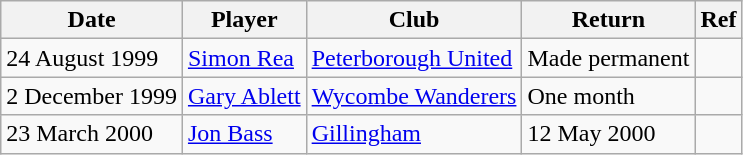<table class="wikitable">
<tr>
<th>Date</th>
<th>Player</th>
<th>Club</th>
<th>Return</th>
<th>Ref</th>
</tr>
<tr>
<td>24 August 1999</td>
<td><a href='#'>Simon Rea</a></td>
<td><a href='#'>Peterborough United</a></td>
<td>Made permanent</td>
<td></td>
</tr>
<tr>
<td>2 December 1999</td>
<td><a href='#'>Gary Ablett</a></td>
<td><a href='#'>Wycombe Wanderers</a></td>
<td>One month</td>
<td></td>
</tr>
<tr>
<td>23 March 2000</td>
<td><a href='#'>Jon Bass</a></td>
<td><a href='#'>Gillingham</a></td>
<td>12 May 2000</td>
<td style="text-align: center"></td>
</tr>
</table>
